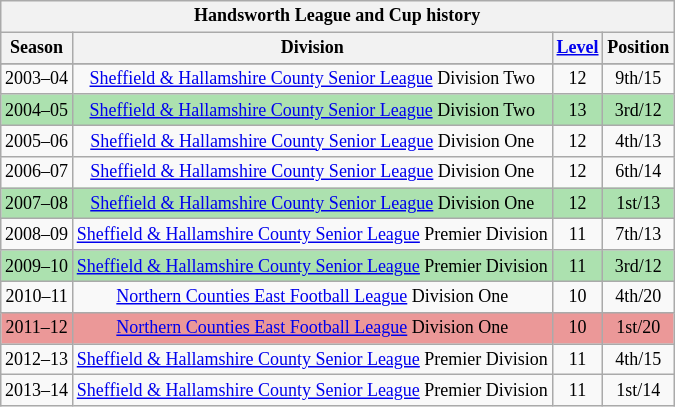<table class="wikitable collapsible" style="text-align:center;font-size:75%">
<tr>
<th colspan="7"><strong>Handsworth League and Cup history</strong></th>
</tr>
<tr>
<th>Season</th>
<th>Division</th>
<th><a href='#'>Level</a></th>
<th>Position</th>
</tr>
<tr bgcolor="#ACE1AF">
</tr>
<tr>
<td>2003–04</td>
<td><a href='#'>Sheffield & Hallamshire County Senior League</a> Division Two</td>
<td>12</td>
<td>9th/15</td>
</tr>
<tr bgcolor="#ACE1AF">
<td>2004–05</td>
<td><a href='#'>Sheffield & Hallamshire County Senior League</a> Division Two</td>
<td>13</td>
<td>3rd/12</td>
</tr>
<tr>
<td>2005–06</td>
<td><a href='#'>Sheffield & Hallamshire County Senior League</a> Division One</td>
<td>12</td>
<td>4th/13</td>
</tr>
<tr>
<td>2006–07</td>
<td><a href='#'>Sheffield & Hallamshire County Senior League</a> Division One</td>
<td>12</td>
<td>6th/14</td>
</tr>
<tr bgcolor="#ACE1AF">
<td>2007–08</td>
<td><a href='#'>Sheffield & Hallamshire County Senior League</a> Division One</td>
<td>12</td>
<td>1st/13</td>
</tr>
<tr>
<td>2008–09</td>
<td><a href='#'>Sheffield & Hallamshire County Senior League</a> Premier Division</td>
<td>11</td>
<td>7th/13</td>
</tr>
<tr bgcolor="#ACE1AF">
<td>2009–10</td>
<td><a href='#'>Sheffield & Hallamshire County Senior League</a> Premier Division</td>
<td>11</td>
<td>3rd/12</td>
</tr>
<tr>
<td>2010–11</td>
<td><a href='#'>Northern Counties East Football League</a> Division One</td>
<td>10</td>
<td>4th/20</td>
</tr>
<tr bgcolor="#EB9898">
<td>2011–12</td>
<td><a href='#'>Northern Counties East Football League</a> Division One</td>
<td>10</td>
<td>1st/20</td>
</tr>
<tr>
<td>2012–13</td>
<td><a href='#'>Sheffield & Hallamshire County Senior League</a> Premier Division</td>
<td>11</td>
<td>4th/15</td>
</tr>
<tr>
<td>2013–14</td>
<td><a href='#'>Sheffield & Hallamshire County Senior League</a> Premier Division</td>
<td>11</td>
<td>1st/14</td>
</tr>
</table>
